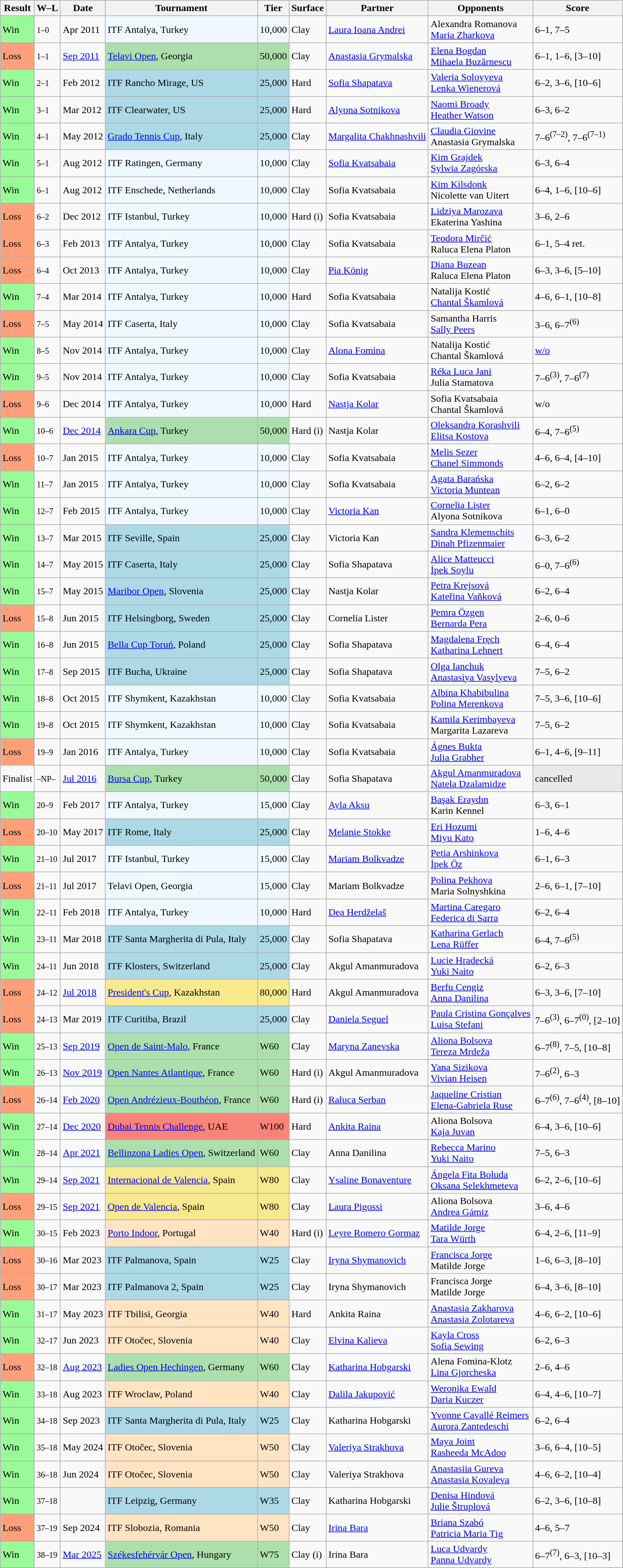<table class="wikitable sortable nowrap">
<tr>
<th>Result</th>
<th class="unsortable">W–L</th>
<th>Date</th>
<th>Tournament</th>
<th>Tier</th>
<th>Surface</th>
<th>Partner</th>
<th>Opponents</th>
<th class="unsortable">Score</th>
</tr>
<tr>
<td style="background:#98fb98;">Win</td>
<td><small>1–0</small></td>
<td>Apr 2011</td>
<td style="background:#f0f8ff;">ITF Antalya, Turkey</td>
<td style="background:#f0f8ff;">10,000</td>
<td>Clay</td>
<td> <a href='#'>Laura Ioana Andrei</a></td>
<td> Alexandra Romanova <br>  <a href='#'>Maria Zharkova</a></td>
<td>6–1, 7–5</td>
</tr>
<tr>
<td style="background:#ffa07a;">Loss</td>
<td><small>1–1</small></td>
<td><a href='#'>Sep 2011</a></td>
<td style="background:#addfad;"><a href='#'>Telavi Open</a>, Georgia</td>
<td style="background:#addfad;">50,000</td>
<td>Clay</td>
<td> <a href='#'>Anastasia Grymalska</a></td>
<td> <a href='#'>Elena Bogdan</a> <br>  <a href='#'>Mihaela Buzărnescu</a></td>
<td>6–1, 1–6, [3–10]</td>
</tr>
<tr>
<td style="background:#98fb98;">Win</td>
<td><small>2–1</small></td>
<td>Feb 2012</td>
<td style="background:lightblue;">ITF Rancho Mirage, US</td>
<td style="background:lightblue;">25,000</td>
<td>Hard</td>
<td> <a href='#'>Sofia Shapatava</a></td>
<td> <a href='#'>Valeria Solovyeva</a> <br>  <a href='#'>Lenka Wienerová</a></td>
<td>6–2, 3–6, [10–6]</td>
</tr>
<tr>
<td style="background:#98fb98;">Win</td>
<td><small>3–1</small></td>
<td>Mar 2012</td>
<td style="background:lightblue;">ITF Clearwater, US</td>
<td style="background:lightblue;">25,000</td>
<td>Hard</td>
<td> <a href='#'>Alyona Sotnikova</a></td>
<td> <a href='#'>Naomi Broady</a> <br>  <a href='#'>Heather Watson</a></td>
<td>6–3, 6–2</td>
</tr>
<tr>
<td style="background:#98fb98;">Win</td>
<td><small>4–1</small></td>
<td>May 2012</td>
<td style="background:lightblue;"><a href='#'>Grado Tennis Cup</a>, Italy</td>
<td style="background:lightblue;">25,000</td>
<td>Clay</td>
<td> <a href='#'>Margalita Chakhnashvili</a></td>
<td> <a href='#'>Claudia Giovine</a> <br>  Anastasia Grymalska</td>
<td>7–6<sup>(7–2)</sup>, 7–6<sup>(7–1)</sup></td>
</tr>
<tr>
<td style="background:#98fb98;">Win</td>
<td><small>5–1</small></td>
<td>Aug 2012</td>
<td style="background:#f0f8ff;">ITF Ratingen, Germany</td>
<td style="background:#f0f8ff;">10,000</td>
<td>Clay</td>
<td> <a href='#'>Sofia Kvatsabaia</a></td>
<td> <a href='#'>Kim Grajdek</a> <br>  <a href='#'>Sylwia Zagórska</a></td>
<td>6–3, 6–4</td>
</tr>
<tr>
<td style="background:#98fb98;">Win</td>
<td><small>6–1</small></td>
<td>Aug 2012</td>
<td style="background:#f0f8ff;">ITF Enschede, Netherlands</td>
<td style="background:#f0f8ff;">10,000</td>
<td>Clay</td>
<td> Sofia Kvatsabaia</td>
<td> <a href='#'>Kim Kilsdonk</a> <br>  Nicolette van Uitert</td>
<td>6–4, 1–6, [10–6]</td>
</tr>
<tr>
<td style="background:#ffa07a;">Loss</td>
<td><small>6–2</small></td>
<td>Dec 2012</td>
<td style="background:#f0f8ff;">ITF Istanbul, Turkey</td>
<td style="background:#f0f8ff;">10,000</td>
<td>Hard (i)</td>
<td> Sofia Kvatsabaia</td>
<td> <a href='#'>Lidziya Marozava</a> <br>  Ekaterina Yashina</td>
<td>3–6, 2–6</td>
</tr>
<tr>
<td style="background:#ffa07a;">Loss</td>
<td><small>6–3</small></td>
<td>Feb 2013</td>
<td style="background:#f0f8ff;">ITF Antalya, Turkey</td>
<td style="background:#f0f8ff;">10,000</td>
<td>Clay</td>
<td> Sofia Kvatsabaia</td>
<td> <a href='#'>Teodora Mirčić</a> <br>  Raluca Elena Platon</td>
<td>6–1, 5–4 ret.</td>
</tr>
<tr>
<td style="background:#ffa07a;">Loss</td>
<td><small>6–4</small></td>
<td>Oct 2013</td>
<td style="background:#f0f8ff;">ITF Antalya, Turkey</td>
<td style="background:#f0f8ff;">10,000</td>
<td>Clay</td>
<td> <a href='#'>Pia König</a></td>
<td> <a href='#'>Diana Buzean</a> <br>  Raluca Elena Platon</td>
<td>6–3, 3–6, [5–10]</td>
</tr>
<tr>
<td style="background:#98fb98;">Win</td>
<td><small>7–4</small></td>
<td>Mar 2014</td>
<td style="background:#f0f8ff;">ITF Antalya, Turkey</td>
<td style="background:#f0f8ff;">10,000</td>
<td>Hard</td>
<td> Sofia Kvatsabaia</td>
<td> Natalija Kostić <br>  <a href='#'>Chantal Škamlová</a></td>
<td>4–6, 6–1, [10–8]</td>
</tr>
<tr>
<td style="background:#ffa07a;">Loss</td>
<td><small>7–5</small></td>
<td>May 2014</td>
<td style="background:#f0f8ff;">ITF Caserta, Italy</td>
<td style="background:#f0f8ff;">10,000</td>
<td>Clay</td>
<td> Sofia Kvatsabaia</td>
<td> Samantha Harris <br>  <a href='#'>Sally Peers</a></td>
<td>3–6, 6–7<sup>(6)</sup></td>
</tr>
<tr>
<td style="background:#98fb98;">Win</td>
<td><small>8–5</small></td>
<td>Nov 2014</td>
<td style="background:#f0f8ff;">ITF Antalya, Turkey</td>
<td style="background:#f0f8ff;">10,000</td>
<td>Clay</td>
<td> <a href='#'>Alona Fomina</a></td>
<td> Natalija Kostić <br>  Chantal Škamlová</td>
<td><a href='#'>w/o</a></td>
</tr>
<tr>
<td style="background:#98fb98;">Win</td>
<td><small>9–5</small></td>
<td>Nov 2014</td>
<td style="background:#f0f8ff;">ITF Antalya, Turkey</td>
<td style="background:#f0f8ff;">10,000</td>
<td>Clay</td>
<td> Sofia Kvatsabaia</td>
<td> <a href='#'>Réka Luca Jani</a> <br>  Julia Stamatova</td>
<td>7–6<sup>(3)</sup>, 7–6<sup>(7)</sup></td>
</tr>
<tr>
<td style="background:#ffa07a;">Loss</td>
<td><small>9–6</small></td>
<td>Dec 2014</td>
<td style="background:#f0f8ff;">ITF Antalya, Turkey</td>
<td style="background:#f0f8ff;">10,000</td>
<td>Hard</td>
<td> <a href='#'>Nastja Kolar</a></td>
<td> Sofia Kvatsabaia <br>  Chantal Škamlová</td>
<td>w/o</td>
</tr>
<tr>
<td style="background:#98fb98;">Win</td>
<td><small>10–6</small></td>
<td><a href='#'>Dec 2014</a></td>
<td style="background:#addfad;"><a href='#'>Ankara Cup</a>, Turkey</td>
<td style="background:#addfad;">50,000</td>
<td>Hard (i)</td>
<td> Nastja Kolar</td>
<td> <a href='#'>Oleksandra Korashvili</a> <br>  <a href='#'>Elitsa Kostova</a></td>
<td>6–4, 7–6<sup>(5)</sup></td>
</tr>
<tr>
<td style="background:#ffa07a;">Loss</td>
<td><small>10–7</small></td>
<td>Jan 2015</td>
<td style="background:#f0f8ff;">ITF Antalya, Turkey</td>
<td style="background:#f0f8ff;">10,000</td>
<td>Clay</td>
<td> Sofia Kvatsabaia</td>
<td> <a href='#'>Melis Sezer</a> <br>  <a href='#'>Chanel Simmonds</a></td>
<td>4–6, 6–4, [4–10]</td>
</tr>
<tr>
<td style="background:#98fb98;">Win</td>
<td><small>11–7</small></td>
<td>Jan 2015</td>
<td style="background:#f0f8ff;">ITF Antalya, Turkey</td>
<td style="background:#f0f8ff;">10,000</td>
<td>Clay</td>
<td> Sofia Kvatsabaia</td>
<td> <a href='#'>Agata Barańska</a> <br>  <a href='#'>Victoria Muntean</a></td>
<td>6–2, 6–2</td>
</tr>
<tr>
<td style="background:#98fb98;">Win</td>
<td><small>12–7</small></td>
<td>Feb 2015</td>
<td style="background:#f0f8ff;">ITF Antalya, Turkey</td>
<td style="background:#f0f8ff;">10,000</td>
<td>Clay</td>
<td> <a href='#'>Victoria Kan</a></td>
<td> <a href='#'>Cornelia Lister</a> <br>  Alyona Sotnikova</td>
<td>6–1, 6–0</td>
</tr>
<tr>
<td style="background:#98fb98;">Win</td>
<td><small>13–7</small></td>
<td>Mar 2015</td>
<td style="background:lightblue;">ITF Seville, Spain</td>
<td style="background:lightblue;">25,000</td>
<td>Clay</td>
<td> Victoria Kan</td>
<td> <a href='#'>Sandra Klemenschits</a> <br>  <a href='#'>Dinah Pfizenmaier</a></td>
<td>6–3, 6–2</td>
</tr>
<tr>
<td style="background:#98fb98;">Win</td>
<td><small>14–7</small></td>
<td>May 2015</td>
<td style="background:lightblue;">ITF Caserta, Italy</td>
<td style="background:lightblue;">25,000</td>
<td>Clay</td>
<td> Sofia Shapatava</td>
<td> <a href='#'>Alice Matteucci</a> <br>  <a href='#'>İpek Soylu</a></td>
<td>6–0, 7–6<sup>(6)</sup></td>
</tr>
<tr>
<td style="background:#98fb98;">Win</td>
<td><small>15–7</small></td>
<td>May 2015</td>
<td style="background:lightblue;"><a href='#'>Maribor Open</a>, Slovenia</td>
<td style="background:lightblue;">25,000</td>
<td>Clay</td>
<td> Nastja Kolar</td>
<td> <a href='#'>Petra Krejsová</a> <br>  <a href='#'>Kateřina Vaňková</a></td>
<td>6–2, 6–4</td>
</tr>
<tr>
<td style="background:#ffa07a;">Loss</td>
<td><small>15–8</small></td>
<td>Jun 2015</td>
<td style="background:lightblue;">ITF Helsingborg, Sweden</td>
<td style="background:lightblue;">25,000</td>
<td>Clay</td>
<td> Cornelia Lister</td>
<td> <a href='#'>Pemra Özgen</a> <br>  <a href='#'>Bernarda Pera</a></td>
<td>2–6, 0–6</td>
</tr>
<tr>
<td style="background:#98fb98;">Win</td>
<td><small>16–8</small></td>
<td>Jun 2015</td>
<td style="background:lightblue;"><a href='#'>Bella Cup Toruń</a>, Poland</td>
<td style="background:lightblue;">25,000</td>
<td>Clay</td>
<td> Sofia Shapatava</td>
<td> <a href='#'>Magdalena Fręch</a> <br>  <a href='#'>Katharina Lehnert</a></td>
<td>6–4, 6–4</td>
</tr>
<tr>
<td style="background:#98fb98;">Win</td>
<td><small>17–8</small></td>
<td>Sep 2015</td>
<td style="background:lightblue;">ITF Bucha, Ukraine</td>
<td style="background:lightblue;">25,000</td>
<td>Clay</td>
<td> Sofia Shapatava</td>
<td> <a href='#'>Olga Ianchuk</a> <br>  <a href='#'>Anastasiya Vasylyeva</a></td>
<td>7–5, 6–2</td>
</tr>
<tr>
<td style="background:#98fb98;">Win</td>
<td><small>18–8</small></td>
<td>Oct 2015</td>
<td style="background:#f0f8ff;">ITF Shymkent, Kazakhstan</td>
<td style="background:#f0f8ff;">10,000</td>
<td>Clay</td>
<td> Sofia Kvatsabaia</td>
<td> <a href='#'>Albina Khabibulina</a> <br>  <a href='#'>Polina Merenkova</a></td>
<td>7–5, 3–6, [10–6]</td>
</tr>
<tr>
<td style="background:#98fb98;">Win</td>
<td><small>19–8</small></td>
<td>Oct 2015</td>
<td style="background:#f0f8ff;">ITF Shymkent, Kazakhstan</td>
<td style="background:#f0f8ff;">10,000</td>
<td>Clay</td>
<td> Sofia Kvatsabaia</td>
<td> <a href='#'>Kamila Kerimbayeva</a> <br>  Margarita Lazareva</td>
<td>7–5, 6–2</td>
</tr>
<tr>
<td style="background:#ffa07a;">Loss</td>
<td><small>19–9</small></td>
<td>Jan 2016</td>
<td style="background:#f0f8ff;">ITF Antalya, Turkey</td>
<td style="background:#f0f8ff;">10,000</td>
<td>Clay</td>
<td> Sofia Kvatsabaia</td>
<td> <a href='#'>Ágnes Bukta</a> <br>  <a href='#'>Julia Grabher</a></td>
<td>6–1, 4–6, [9–11]</td>
</tr>
<tr>
<td>Finalist</td>
<td><small>–NP–</small></td>
<td><a href='#'>Jul 2016</a></td>
<td style="background:#addfad;"><a href='#'>Bursa Cup</a>, Turkey</td>
<td style="background:#addfad;">50,000</td>
<td>Clay</td>
<td> Sofia Shapatava</td>
<td> <a href='#'>Akgul Amanmuradova</a> <br>  <a href='#'>Natela Dzalamidze</a></td>
<td style="background:#e9e9e9;">cancelled</td>
</tr>
<tr>
<td style="background:#98fb98;">Win</td>
<td><small>20–9</small></td>
<td>Feb 2017</td>
<td style="background:#f0f8ff;">ITF Antalya, Turkey</td>
<td style="background:#f0f8ff;">15,000</td>
<td>Clay</td>
<td> <a href='#'>Ayla Aksu</a></td>
<td> <a href='#'>Başak Eraydın</a> <br>  Karin Kennel</td>
<td>6–3, 6–1</td>
</tr>
<tr>
<td style="background:#ffa07a;">Loss</td>
<td><small>20–10</small></td>
<td>May 2017</td>
<td style="background:lightblue;">ITF Rome, Italy</td>
<td style="background:lightblue;">25,000</td>
<td>Clay</td>
<td> <a href='#'>Melanie Stokke</a></td>
<td> <a href='#'>Eri Hozumi</a> <br>  <a href='#'>Miyu Kato</a></td>
<td>1–6, 4–6</td>
</tr>
<tr>
<td style="background:#98fb98;">Win</td>
<td><small>21–10</small></td>
<td>Jul 2017</td>
<td style="background:#f0f8ff;">ITF Istanbul, Turkey</td>
<td style="background:#f0f8ff;">15,000</td>
<td>Clay</td>
<td> <a href='#'>Mariam Bolkvadze</a></td>
<td> <a href='#'>Petia Arshinkova</a> <br>  <a href='#'>İpek Öz</a></td>
<td>6–1, 6–3</td>
</tr>
<tr>
<td style="background:#ffa07a;">Loss</td>
<td><small>21–11</small></td>
<td>Jul 2017</td>
<td style="background:#f0f8ff;">Telavi Open, Georgia</td>
<td style="background:#f0f8ff;">15,000</td>
<td>Clay</td>
<td> Mariam Bolkvadze</td>
<td> <a href='#'>Polina Pekhova</a> <br>  Maria Solnyshkina</td>
<td>2–6, 6–1, [7–10]</td>
</tr>
<tr>
<td style="background:#98fb98;">Win</td>
<td><small>22–11</small></td>
<td>Feb 2018</td>
<td style="background:#f0f8ff;">ITF Antalya, Turkey</td>
<td style="background:#f0f8ff;">10,000</td>
<td>Hard</td>
<td> <a href='#'>Dea Herdželaš</a></td>
<td> <a href='#'>Martina Caregaro</a> <br>  <a href='#'>Federica di Sarra</a></td>
<td>6–2, 6–4</td>
</tr>
<tr>
<td style="background:#98fb98;">Win</td>
<td><small>23–11</small></td>
<td>Mar 2018</td>
<td style="background:lightblue;">ITF Santa Margherita di Pula, Italy</td>
<td style="background:lightblue;">25,000</td>
<td>Clay</td>
<td> Sofia Shapatava</td>
<td> <a href='#'>Katharina Gerlach</a> <br>  <a href='#'>Lena Rüffer</a></td>
<td>6–4, 7–6<sup>(5)</sup></td>
</tr>
<tr>
<td style="background:#98fb98;">Win</td>
<td><small>24–11</small></td>
<td>Jun 2018</td>
<td style="background:lightblue;">ITF Klosters, Switzerland</td>
<td style="background:lightblue;">25,000</td>
<td>Clay</td>
<td> Akgul Amanmuradova</td>
<td> <a href='#'>Lucie Hradecká</a> <br>  <a href='#'>Yuki Naito</a></td>
<td>6–2, 6–3</td>
</tr>
<tr>
<td style="background:#ffa07a;">Loss</td>
<td><small>24–12</small></td>
<td><a href='#'>Jul 2018</a></td>
<td style="background:#f7e98e;"><a href='#'>President's Cup</a>, Kazakhstan</td>
<td style="background:#f7e98e;">80,000</td>
<td>Hard</td>
<td> Akgul Amanmuradova</td>
<td> <a href='#'>Berfu Cengiz</a> <br>  <a href='#'>Anna Danilina</a></td>
<td>6–3, 3–6, [7–10]</td>
</tr>
<tr>
<td style="background:#ffa07a;">Loss</td>
<td><small>24–13</small></td>
<td>Mar 2019</td>
<td style="background:lightblue;">ITF Curitiba, Brazil</td>
<td style="background:lightblue;">25,000</td>
<td>Clay</td>
<td> <a href='#'>Daniela Seguel</a></td>
<td> <a href='#'>Paula Cristina Gonçalves</a> <br>  <a href='#'>Luisa Stefani</a></td>
<td>7–6<sup>(3)</sup>, 6–7<sup>(0)</sup>, [2–10]</td>
</tr>
<tr>
<td style="background:#98fb98;">Win</td>
<td><small>25–13</small></td>
<td><a href='#'>Sep 2019</a></td>
<td style="background:#addfad;"><a href='#'>Open de Saint-Malo</a>, France</td>
<td style="background:#addfad;">W60</td>
<td>Clay</td>
<td> <a href='#'>Maryna Zanevska</a></td>
<td> <a href='#'>Aliona Bolsova</a> <br>  <a href='#'>Tereza Mrdeža</a></td>
<td>6–7<sup>(8)</sup>, 7–5, [10–8]</td>
</tr>
<tr>
<td style="background:#98fb98;">Win</td>
<td><small>26–13</small></td>
<td><a href='#'>Nov 2019</a></td>
<td style="background:#addfad;"><a href='#'>Open Nantes Atlantique</a>, France</td>
<td style="background:#addfad;">W60</td>
<td>Hard (i)</td>
<td> Akgul Amanmuradova</td>
<td> <a href='#'>Yana Sizikova</a> <br>  <a href='#'>Vivian Heisen</a></td>
<td>7–6<sup>(2)</sup>, 6–3</td>
</tr>
<tr>
<td style="background:#ffa07a;">Loss</td>
<td><small>26–14</small></td>
<td><a href='#'>Feb 2020</a></td>
<td style="background:#addfad;"><a href='#'>Open Andrézieux-Bouthéon</a>, France</td>
<td style="background:#addfad;">W60</td>
<td>Hard (i)</td>
<td> <a href='#'>Raluca Șerban</a></td>
<td> <a href='#'>Jaqueline Cristian</a> <br>  <a href='#'>Elena-Gabriela Ruse</a></td>
<td>6–7<sup>(6)</sup>, 7–6<sup>(4)</sup>, [8–10]</td>
</tr>
<tr>
<td style="background:#98fb98;">Win</td>
<td><small>27–14</small></td>
<td><a href='#'>Dec 2020</a></td>
<td style="background:#f88379;"><a href='#'>Dubai Tennis Challenge</a>, UAE</td>
<td style="background:#f88379;">W100</td>
<td>Hard</td>
<td> <a href='#'>Ankita Raina</a></td>
<td> Aliona Bolsova <br>  <a href='#'>Kaja Juvan</a></td>
<td>6–4, 3–6, [10–6]</td>
</tr>
<tr>
<td style="background:#98fb98;">Win</td>
<td><small>28–14</small></td>
<td><a href='#'>Apr 2021</a></td>
<td style="background:#addfad;"><a href='#'>Bellinzona Ladies Open</a>, Switzerland</td>
<td style="background:#addfad;">W60</td>
<td>Clay</td>
<td> Anna Danilina</td>
<td> <a href='#'>Rebecca Marino</a> <br>  <a href='#'>Yuki Naito</a></td>
<td>7–5, 6–3</td>
</tr>
<tr>
<td style="background:#98fb98;">Win</td>
<td><small>29–14</small></td>
<td><a href='#'>Sep 2021</a></td>
<td style="background:#f7e98e;"><a href='#'>Internacional de Valencia</a>, Spain</td>
<td style="background:#f7e98e;">W80</td>
<td>Clay</td>
<td> <a href='#'>Ysaline Bonaventure</a></td>
<td> <a href='#'>Ángela Fita Boluda</a> <br>  <a href='#'>Oksana Selekhmeteva</a></td>
<td>6–2, 2–6, [10–6]</td>
</tr>
<tr>
<td style="background:#ffa07a;">Loss</td>
<td><small>29–15</small></td>
<td><a href='#'>Sep 2021</a></td>
<td style="background:#f7e98e;"><a href='#'>Open de Valencia</a>, Spain</td>
<td style="background:#f7e98e;">W80</td>
<td>Clay</td>
<td> <a href='#'>Laura Pigossi</a></td>
<td> Aliona Bolsova <br>  <a href='#'>Andrea Gámiz</a></td>
<td>3–6, 4–6</td>
</tr>
<tr>
<td style="background:#98fb98;">Win</td>
<td><small>30–15</small></td>
<td>Feb 2023</td>
<td style="background:#ffe4c4;"><a href='#'>Porto Indoor</a>, Portugal</td>
<td style="background:#ffe4c4;">W40</td>
<td>Hard (i)</td>
<td> <a href='#'>Leyre Romero Gormaz</a></td>
<td> <a href='#'>Matilde Jorge</a> <br>  <a href='#'>Tara Würth</a></td>
<td>6–4, 2–6, [11–9]</td>
</tr>
<tr>
<td style="background:#ffa07a;">Loss</td>
<td><small>30–16</small></td>
<td>Mar 2023</td>
<td style="background:lightblue;">ITF Palmanova, Spain</td>
<td style="background:lightblue;">W25</td>
<td>Clay</td>
<td> <a href='#'>Iryna Shymanovich</a></td>
<td> <a href='#'>Francisca Jorge</a> <br>  Matilde Jorge</td>
<td>1–6, 6–3, [8–10]</td>
</tr>
<tr>
<td style="background:#ffa07a;">Loss</td>
<td><small>30–17</small></td>
<td>Mar 2023</td>
<td style="background:lightblue;">ITF Palmanova 2, Spain</td>
<td style="background:lightblue;">W25</td>
<td>Clay</td>
<td> Iryna Shymanovich</td>
<td> Francisca Jorge <br>  Matilde Jorge</td>
<td>6–4, 3–6, [8–10]</td>
</tr>
<tr>
<td style="background:#98fb98;">Win</td>
<td><small>31–17</small></td>
<td>May 2023</td>
<td style="background:#ffe4c4;">ITF Tbilisi, Georgia</td>
<td style="background:#ffe4c4;">W40</td>
<td>Hard</td>
<td> Ankita Raina</td>
<td> <a href='#'>Anastasia Zakharova</a> <br>  <a href='#'>Anastasia Zolotareva</a></td>
<td>4–6, 6–2, [10–6]</td>
</tr>
<tr>
<td style="background:#98fb98;">Win</td>
<td><small>32–17</small></td>
<td>Jun 2023</td>
<td style="background:#ffe4c4;">ITF Otočec, Slovenia</td>
<td style="background:#ffe4c4;">W40</td>
<td>Clay</td>
<td> <a href='#'>Elvina Kalieva</a></td>
<td> <a href='#'>Kayla Cross</a> <br>  <a href='#'>Sofia Sewing</a></td>
<td>6–2, 6–3</td>
</tr>
<tr>
<td style="background:#ffa07a;">Loss</td>
<td><small>32–18</small></td>
<td><a href='#'>Aug 2023</a></td>
<td style="background:#addfad;"><a href='#'>Ladies Open Hechingen</a>, Germany</td>
<td style="background:#addfad;">W60</td>
<td>Clay</td>
<td> <a href='#'>Katharina Hobgarski</a></td>
<td> Alena Fomina-Klotz <br>  <a href='#'>Lina Gjorcheska</a></td>
<td>2–6, 4–6</td>
</tr>
<tr>
<td style="background:#98fb98;">Win</td>
<td><small>33–18</small></td>
<td>Aug 2023</td>
<td style="background:#ffe4c4;">ITF Wroclaw, Poland</td>
<td style="background:#ffe4c4;">W40</td>
<td>Clay</td>
<td> <a href='#'>Dalila Jakupović</a></td>
<td> <a href='#'>Weronika Ewald</a> <br>  <a href='#'>Daria Kuczer</a></td>
<td>6–4, 4–6, [10–7]</td>
</tr>
<tr>
<td style="background:#98fb98;">Win</td>
<td><small>34–18</small></td>
<td>Sep 2023</td>
<td style="background:lightblue;">ITF Santa Margherita di Pula, Italy</td>
<td style="background:lightblue;">W25</td>
<td>Clay</td>
<td> Katharina Hobgarski</td>
<td> <a href='#'>Yvonne Cavallé Reimers</a> <br>  <a href='#'>Aurora Zantedeschi</a></td>
<td>6–2, 6–4</td>
</tr>
<tr>
<td style="background:#98fb98;">Win</td>
<td><small>35–18</small></td>
<td>May 2024</td>
<td style="background:#ffe4c4;">ITF Otočec, Slovenia</td>
<td style="background:#ffe4c4;">W50</td>
<td>Clay</td>
<td> <a href='#'>Valeriya Strakhova</a></td>
<td> <a href='#'>Maya Joint</a> <br>  <a href='#'>Rasheeda McAdoo</a></td>
<td>3–6, 6–4, [10–5]</td>
</tr>
<tr>
<td style="background:#98fb98;">Win</td>
<td><small>36–18</small></td>
<td>Jun 2024</td>
<td style="background:#ffe4c4;">ITF Otočec, Slovenia</td>
<td style="background:#ffe4c4;">W50</td>
<td>Clay</td>
<td> Valeriya Strakhova</td>
<td> <a href='#'>Anastasiia Gureva</a> <br>  <a href='#'>Anastasia Kovaleva</a></td>
<td>4–6, 6–2, [10–4]</td>
</tr>
<tr>
<td style="background:#98fb98;">Win</td>
<td><small>37–18</small></td>
<td></td>
<td bgcolor=lightblue>ITF Leipzig, Germany</td>
<td bgcolor=lightblue>W35</td>
<td>Clay</td>
<td> Katharina Hobgarski</td>
<td> <a href='#'>Denisa Hindová</a> <br>  <a href='#'>Julie Štruplová</a></td>
<td>6–2, 3–6, [10–8]</td>
</tr>
<tr>
<td style="background:#ffa07a;">Loss</td>
<td><small>37–19</small></td>
<td>Sep 2024</td>
<td style="background:#ffe4c4;">ITF Slobozia, Romania</td>
<td style="background:#ffe4c4;">W50</td>
<td>Clay</td>
<td> <a href='#'>Irina Bara</a></td>
<td> <a href='#'>Briana Szabó</a> <br>  <a href='#'>Patricia Maria Țig</a></td>
<td>4–6, 5–7</td>
</tr>
<tr>
<td bgcolor=98FB98>Win</td>
<td><small>38–19</small></td>
<td><a href='#'>Mar 2025</a></td>
<td style="background:#addfad;"><a href='#'>Székesfehérvár Open</a>, Hungary</td>
<td style="background:#addfad;">W75</td>
<td>Clay (i)</td>
<td> Irina Bara</td>
<td> <a href='#'>Luca Udvardy</a> <br>  <a href='#'>Panna Udvardy</a></td>
<td>6–7<sup>(7)</sup>, 6–3, [10–3]</td>
</tr>
</table>
